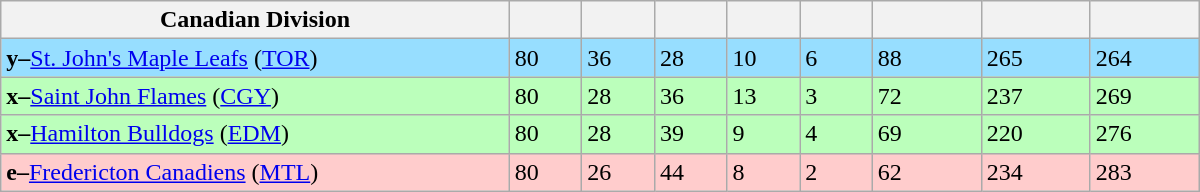<table class="wikitable" style="width:50em">
<tr>
<th width="35%">Canadian Division</th>
<th width="5%"></th>
<th width="5%"></th>
<th width="5%"></th>
<th width="5%"></th>
<th width="5%"></th>
<th width="7.5%"></th>
<th width="7.5%"></th>
<th width="7.5%"></th>
</tr>
<tr bgcolor="#97DEFF">
<td><strong>y–</strong><a href='#'>St. John's Maple Leafs</a> (<a href='#'>TOR</a>)</td>
<td>80</td>
<td>36</td>
<td>28</td>
<td>10</td>
<td>6</td>
<td>88</td>
<td>265</td>
<td>264</td>
</tr>
<tr bgcolor="#bbffbb">
<td><strong>x–</strong><a href='#'>Saint John Flames</a> (<a href='#'>CGY</a>)</td>
<td>80</td>
<td>28</td>
<td>36</td>
<td>13</td>
<td>3</td>
<td>72</td>
<td>237</td>
<td>269</td>
</tr>
<tr bgcolor="#bbffbb">
<td><strong>x–</strong><a href='#'>Hamilton Bulldogs</a> (<a href='#'>EDM</a>)</td>
<td>80</td>
<td>28</td>
<td>39</td>
<td>9</td>
<td>4</td>
<td>69</td>
<td>220</td>
<td>276</td>
</tr>
<tr bgcolor="#ffcccc">
<td><strong>e–</strong><a href='#'>Fredericton Canadiens</a> (<a href='#'>MTL</a>)</td>
<td>80</td>
<td>26</td>
<td>44</td>
<td>8</td>
<td>2</td>
<td>62</td>
<td>234</td>
<td>283</td>
</tr>
</table>
